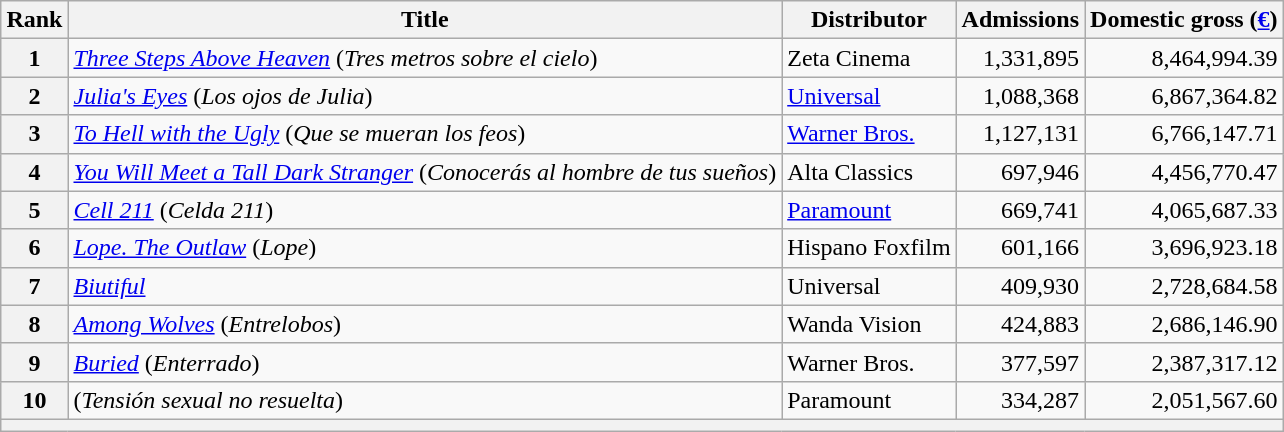<table class="wikitable" style="margin:1em auto;">
<tr>
<th>Rank</th>
<th>Title</th>
<th>Distributor</th>
<th>Admissions</th>
<th>Domestic gross (<a href='#'>€</a>)</th>
</tr>
<tr>
<th align = "center">1</th>
<td><em><a href='#'>Three Steps Above Heaven</a></em> (<em>Tres metros sobre el cielo</em>)</td>
<td>Zeta Cinema</td>
<td align = "right">1,331,895</td>
<td align = "right">8,464,994.39</td>
</tr>
<tr>
<th align = "center">2</th>
<td><em><a href='#'>Julia's Eyes</a></em> (<em>Los ojos de Julia</em>)</td>
<td><a href='#'>Universal</a></td>
<td align = "right">1,088,368</td>
<td align = "right">6,867,364.82</td>
</tr>
<tr>
<th align = "center">3</th>
<td><em><a href='#'>To Hell with the Ugly</a></em> (<em>Que se mueran los feos</em>)</td>
<td><a href='#'>Warner Bros.</a></td>
<td align = "right">1,127,131</td>
<td align = "right">6,766,147.71</td>
</tr>
<tr>
<th align = "center">4</th>
<td><em><a href='#'>You Will Meet a Tall Dark Stranger</a></em> (<em>Conocerás al hombre de tus sueños</em>)</td>
<td>Alta Classics</td>
<td align = "right">697,946</td>
<td align = "right">4,456,770.47</td>
</tr>
<tr>
<th align = "center">5</th>
<td><em><a href='#'>Cell 211</a></em> (<em>Celda 211</em>) </td>
<td><a href='#'>Paramount</a></td>
<td align = "right">669,741</td>
<td align = "right">4,065,687.33</td>
</tr>
<tr>
<th align = "center">6</th>
<td><em><a href='#'>Lope. The Outlaw</a></em> (<em>Lope</em>)</td>
<td>Hispano Foxfilm</td>
<td align = "right">601,166</td>
<td align = "right">3,696,923.18</td>
</tr>
<tr>
<th align = "center">7</th>
<td><em><a href='#'>Biutiful</a></em></td>
<td>Universal</td>
<td align = "right">409,930</td>
<td align = "right">2,728,684.58</td>
</tr>
<tr>
<th align = "center">8</th>
<td><em><a href='#'>Among Wolves</a></em> (<em>Entrelobos</em>)</td>
<td>Wanda Vision</td>
<td align = "right">424,883</td>
<td align = "right">2,686,146.90</td>
</tr>
<tr>
<th align = "center">9</th>
<td><em><a href='#'>Buried</a></em> (<em>Enterrado</em>)</td>
<td>Warner Bros.</td>
<td align = "right">377,597</td>
<td align = "right">2,387,317.12</td>
</tr>
<tr>
<th align = "center">10</th>
<td><em></em> (<em>Tensión sexual no resuelta</em>)</td>
<td>Paramount</td>
<td align = "right">334,287</td>
<td align = "right">2,051,567.60</td>
</tr>
<tr>
<th align = "center" colspan = "5"></th>
</tr>
</table>
